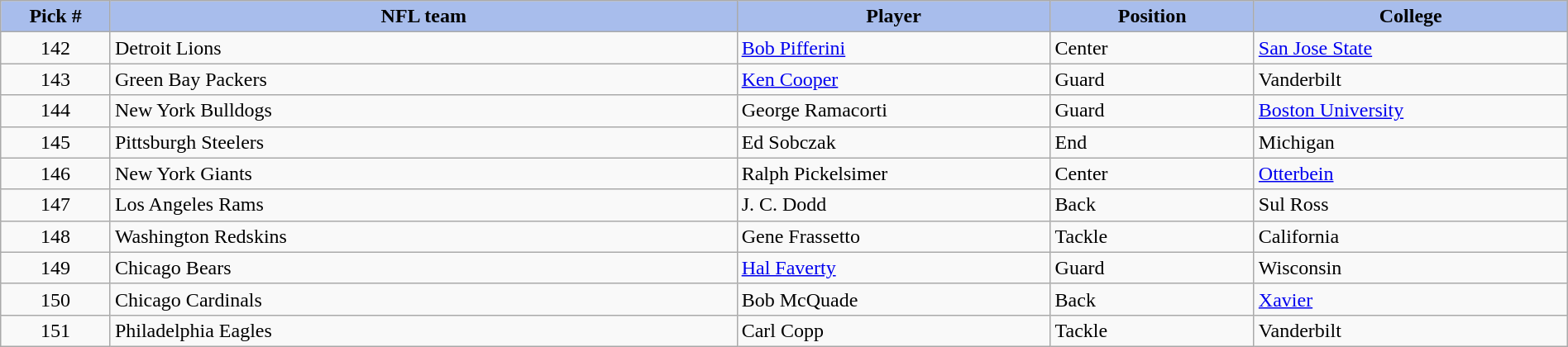<table class="wikitable sortable sortable" style="width: 100%">
<tr>
<th style="background:#A8BDEC;" width=7%>Pick #</th>
<th width=40% style="background:#A8BDEC;">NFL team</th>
<th width=20% style="background:#A8BDEC;">Player</th>
<th width=13% style="background:#A8BDEC;">Position</th>
<th style="background:#A8BDEC;">College</th>
</tr>
<tr>
<td align=center>142</td>
<td>Detroit Lions</td>
<td><a href='#'>Bob Pifferini</a></td>
<td>Center</td>
<td><a href='#'>San Jose State</a></td>
</tr>
<tr>
<td align=center>143</td>
<td>Green Bay Packers</td>
<td><a href='#'>Ken Cooper</a></td>
<td>Guard</td>
<td>Vanderbilt</td>
</tr>
<tr>
<td align=center>144</td>
<td>New York Bulldogs</td>
<td>George Ramacorti</td>
<td>Guard</td>
<td><a href='#'>Boston University</a></td>
</tr>
<tr>
<td align=center>145</td>
<td>Pittsburgh Steelers</td>
<td>Ed Sobczak</td>
<td>End</td>
<td>Michigan</td>
</tr>
<tr>
<td align=center>146</td>
<td>New York Giants</td>
<td>Ralph Pickelsimer</td>
<td>Center</td>
<td><a href='#'>Otterbein</a></td>
</tr>
<tr>
<td align=center>147</td>
<td>Los Angeles Rams</td>
<td>J. C. Dodd</td>
<td>Back</td>
<td>Sul Ross</td>
</tr>
<tr>
<td align=center>148</td>
<td>Washington Redskins</td>
<td>Gene Frassetto</td>
<td>Tackle</td>
<td>California</td>
</tr>
<tr>
<td align=center>149</td>
<td>Chicago Bears</td>
<td><a href='#'>Hal Faverty</a></td>
<td>Guard</td>
<td>Wisconsin</td>
</tr>
<tr>
<td align=center>150</td>
<td>Chicago Cardinals</td>
<td>Bob McQuade</td>
<td>Back</td>
<td><a href='#'>Xavier</a></td>
</tr>
<tr>
<td align=center>151</td>
<td>Philadelphia Eagles</td>
<td>Carl Copp</td>
<td>Tackle</td>
<td>Vanderbilt</td>
</tr>
</table>
